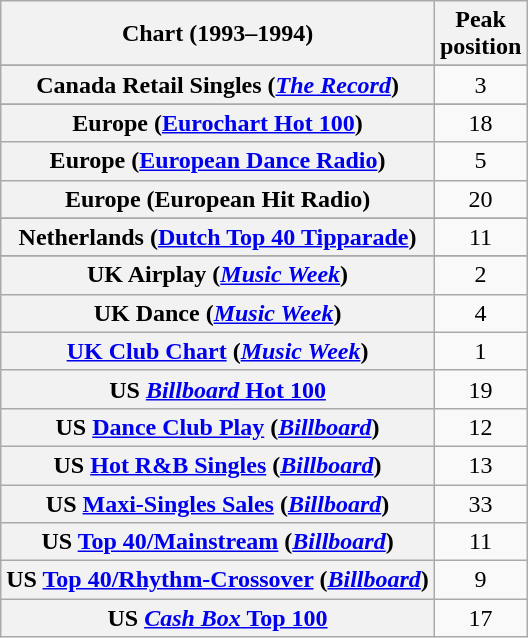<table class="wikitable sortable plainrowheaders" style="text-align:center">
<tr>
<th>Chart (1993–1994)</th>
<th>Peak<br>position</th>
</tr>
<tr>
</tr>
<tr>
<th scope="row">Canada Retail Singles (<em><a href='#'>The Record</a></em>)</th>
<td>3</td>
</tr>
<tr>
</tr>
<tr>
</tr>
<tr>
<th scope="row">Europe (<a href='#'>Eurochart Hot 100</a>)</th>
<td>18</td>
</tr>
<tr>
<th scope="row">Europe (<a href='#'>European Dance Radio</a>)</th>
<td>5</td>
</tr>
<tr>
<th scope="row">Europe (European Hit Radio)</th>
<td>20</td>
</tr>
<tr>
</tr>
<tr>
</tr>
<tr>
</tr>
<tr>
<th scope="row">Netherlands (<a href='#'>Dutch Top 40 Tipparade</a>)</th>
<td>11</td>
</tr>
<tr>
</tr>
<tr>
</tr>
<tr>
</tr>
<tr>
<th scope="row">UK Airplay (<em><a href='#'>Music Week</a></em>)</th>
<td>2</td>
</tr>
<tr>
<th scope="row">UK Dance (<em><a href='#'>Music Week</a></em>)</th>
<td>4</td>
</tr>
<tr>
<th scope="row"><a href='#'>UK Club Chart</a> (<em><a href='#'>Music Week</a></em>)</th>
<td>1</td>
</tr>
<tr>
<th scope="row">US <a href='#'><em>Billboard</em> Hot 100</a></th>
<td>19</td>
</tr>
<tr>
<th scope="row">US <a href='#'>Dance Club Play</a> (<a href='#'><em>Billboard</em></a>)</th>
<td>12</td>
</tr>
<tr>
<th scope="row">US <a href='#'>Hot R&B Singles</a> (<a href='#'><em>Billboard</em></a>)</th>
<td>13</td>
</tr>
<tr>
<th scope="row">US <a href='#'>Maxi-Singles Sales</a> (<a href='#'><em>Billboard</em></a>)</th>
<td>33</td>
</tr>
<tr>
<th scope="row">US <a href='#'>Top 40/Mainstream</a> (<a href='#'><em>Billboard</em></a>)</th>
<td>11</td>
</tr>
<tr>
<th scope="row">US <a href='#'>Top 40/Rhythm-Crossover</a> (<a href='#'><em>Billboard</em></a>)</th>
<td>9</td>
</tr>
<tr>
<th scope="row">US <a href='#'><em>Cash Box</em> Top 100</a></th>
<td>17</td>
</tr>
</table>
